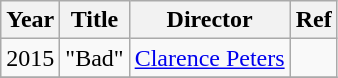<table class="wikitable">
<tr>
<th>Year</th>
<th>Title</th>
<th>Director</th>
<th>Ref</th>
</tr>
<tr>
<td>2015</td>
<td>"Bad"</td>
<td><a href='#'>Clarence Peters</a></td>
<td></td>
</tr>
<tr>
</tr>
</table>
